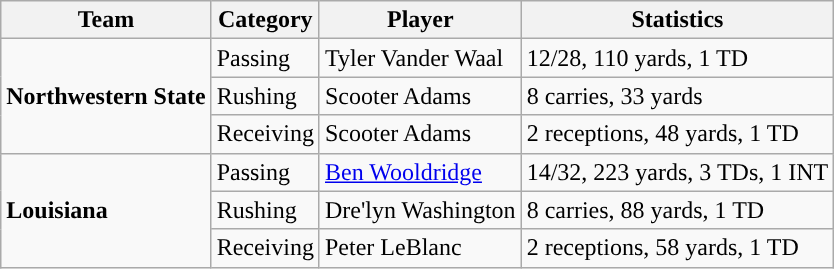<table class="wikitable" style="float: left;">
<tr>
<th>Team</th>
<th>Category</th>
<th>Player</th>
<th>Statistics</th>
</tr>
<tr>
<td rowspan=3><strong>Northwestern State</strong></td>
<td>Passing</td>
<td>Tyler Vander Waal</td>
<td>12/28, 110 yards, 1 TD</td>
</tr>
<tr>
<td>Rushing</td>
<td>Scooter Adams</td>
<td>8 carries, 33 yards</td>
</tr>
<tr>
<td>Receiving</td>
<td>Scooter Adams</td>
<td>2 receptions, 48 yards, 1 TD</td>
</tr>
<tr>
<td rowspan=3><strong>Louisiana</strong></td>
<td>Passing</td>
<td><a href='#'>Ben Wooldridge</a></td>
<td>14/32, 223 yards, 3 TDs, 1 INT</td>
</tr>
<tr>
<td>Rushing</td>
<td>Dre'lyn Washington</td>
<td>8 carries, 88 yards, 1 TD</td>
</tr>
<tr>
<td>Receiving</td>
<td>Peter LeBlanc</td>
<td>2 receptions, 58 yards, 1 TD</td>
</tr>
</table>
